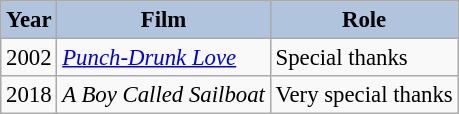<table class="wikitable" style="font-size: 95%;" cellpadding="4" border="2" background: #f9f9f9;>
<tr align="center">
<th style="background:#B0C4DE;">Year</th>
<th style="background:#B0C4DE;">Film</th>
<th style="background:#B0C4DE;">Role</th>
</tr>
<tr>
<td>2002</td>
<td><em><a href='#'>Punch-Drunk Love</a></em></td>
<td>Special thanks</td>
</tr>
<tr>
<td>2018</td>
<td><em>A Boy Called Sailboat</em></td>
<td>Very special thanks</td>
</tr>
</table>
